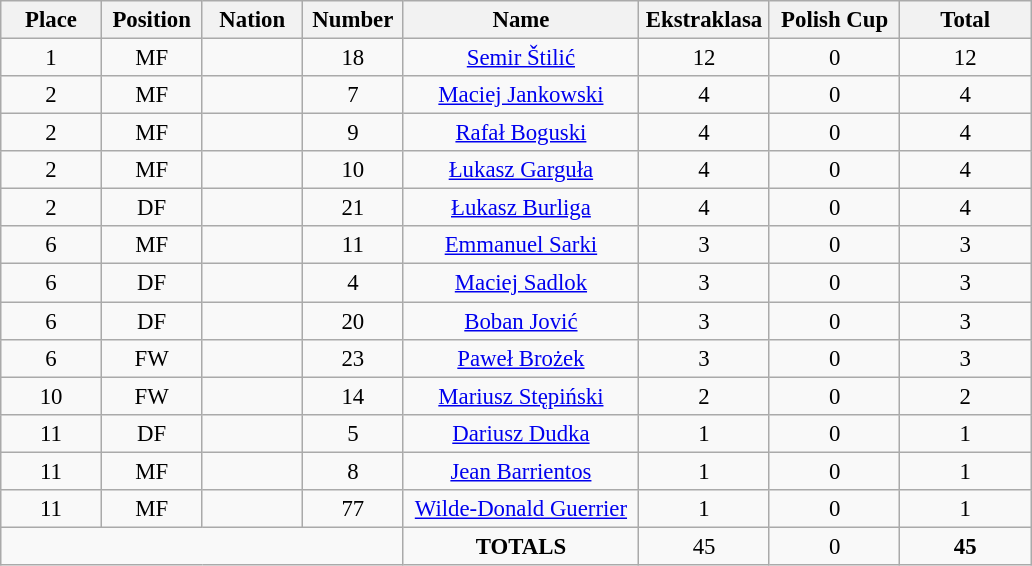<table class="wikitable" style="font-size: 95%; text-align: center;">
<tr>
<th width=60>Place</th>
<th width=60>Position</th>
<th width=60>Nation</th>
<th width=60>Number</th>
<th width=150>Name</th>
<th width=80>Ekstraklasa</th>
<th width=80>Polish Cup</th>
<th width=80><strong>Total</strong></th>
</tr>
<tr>
<td>1</td>
<td>MF</td>
<td></td>
<td>18</td>
<td><a href='#'>Semir Štilić</a></td>
<td>12</td>
<td>0</td>
<td>12</td>
</tr>
<tr>
<td>2</td>
<td>MF</td>
<td></td>
<td>7</td>
<td><a href='#'>Maciej Jankowski</a></td>
<td>4</td>
<td>0</td>
<td>4</td>
</tr>
<tr>
<td>2</td>
<td>MF</td>
<td></td>
<td>9</td>
<td><a href='#'>Rafał Boguski</a></td>
<td>4</td>
<td>0</td>
<td>4</td>
</tr>
<tr>
<td>2</td>
<td>MF</td>
<td></td>
<td>10</td>
<td><a href='#'>Łukasz Garguła</a></td>
<td>4</td>
<td>0</td>
<td>4</td>
</tr>
<tr>
<td>2</td>
<td>DF</td>
<td></td>
<td>21</td>
<td><a href='#'>Łukasz Burliga</a></td>
<td>4</td>
<td>0</td>
<td>4</td>
</tr>
<tr>
<td>6</td>
<td>MF</td>
<td></td>
<td>11</td>
<td><a href='#'>Emmanuel Sarki</a></td>
<td>3</td>
<td>0</td>
<td>3</td>
</tr>
<tr>
<td>6</td>
<td>DF</td>
<td></td>
<td>4</td>
<td><a href='#'>Maciej Sadlok</a></td>
<td>3</td>
<td>0</td>
<td>3</td>
</tr>
<tr>
<td>6</td>
<td>DF</td>
<td></td>
<td>20</td>
<td><a href='#'>Boban Jović</a></td>
<td>3</td>
<td>0</td>
<td>3</td>
</tr>
<tr>
<td>6</td>
<td>FW</td>
<td></td>
<td>23</td>
<td><a href='#'>Paweł Brożek</a></td>
<td>3</td>
<td>0</td>
<td>3</td>
</tr>
<tr>
<td>10</td>
<td>FW</td>
<td></td>
<td>14</td>
<td><a href='#'>Mariusz Stępiński</a></td>
<td>2</td>
<td>0</td>
<td>2</td>
</tr>
<tr>
<td>11</td>
<td>DF</td>
<td></td>
<td>5</td>
<td><a href='#'>Dariusz Dudka</a></td>
<td>1</td>
<td>0</td>
<td>1</td>
</tr>
<tr>
<td>11</td>
<td>MF</td>
<td></td>
<td>8</td>
<td><a href='#'>Jean Barrientos</a></td>
<td>1</td>
<td>0</td>
<td>1</td>
</tr>
<tr>
<td>11</td>
<td>MF</td>
<td></td>
<td>77</td>
<td><a href='#'>Wilde-Donald Guerrier</a></td>
<td>1</td>
<td>0</td>
<td>1</td>
</tr>
<tr>
<td colspan="4"></td>
<td><strong>TOTALS</strong></td>
<td>45</td>
<td>0</td>
<td><strong>45</strong></td>
</tr>
</table>
